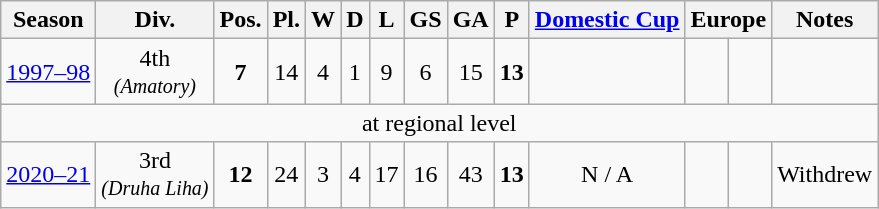<table class="wikitable">
<tr>
<th>Season</th>
<th>Div.</th>
<th>Pos.</th>
<th>Pl.</th>
<th>W</th>
<th>D</th>
<th>L</th>
<th>GS</th>
<th>GA</th>
<th>P</th>
<th><a href='#'>Domestic Cup</a></th>
<th colspan=2>Europe</th>
<th>Notes</th>
</tr>
<tr>
<td align=center><a href='#'>1997–98</a></td>
<td align=center rowspan=1>4th<br><small><em>(Amatory)</em></small></td>
<td align=center><strong>7</strong></td>
<td align=center>14</td>
<td align=center>4</td>
<td align=center>1</td>
<td align=center>9</td>
<td align=center>6</td>
<td align=center>15</td>
<td align=center><strong>13</strong></td>
<td align=center></td>
<td align=center></td>
<td align=center></td>
<td align=center></td>
</tr>
<tr>
<td align=center colspan=14>at regional level</td>
</tr>
<tr>
<td align=center><a href='#'>2020–21</a></td>
<td align=center rowspan=1>3rd<br><small><em>(Druha Liha)</em></small></td>
<td align=center><strong>12</strong></td>
<td align=center>24</td>
<td align=center>3</td>
<td align=center>4</td>
<td align=center>17</td>
<td align=center>16</td>
<td align=center>43</td>
<td align=center><strong>13</strong></td>
<td align=center>N / A</td>
<td align=center></td>
<td align=center></td>
<td align=center>Withdrew</td>
</tr>
</table>
